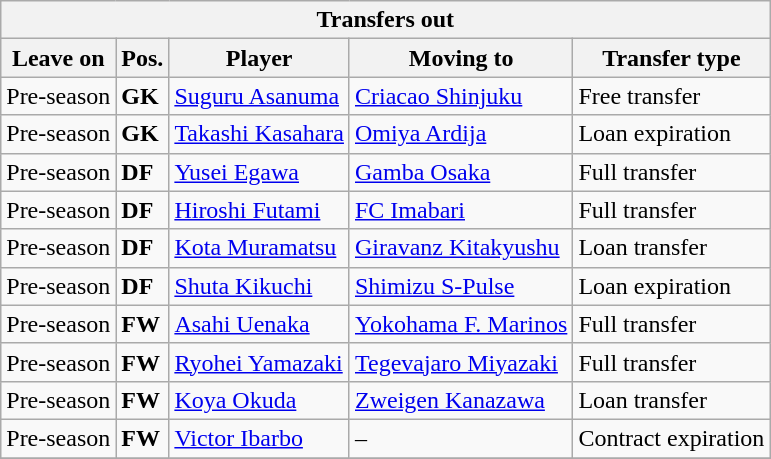<table class="wikitable sortable" style=“text-align:left;>
<tr>
<th colspan="5">Transfers out</th>
</tr>
<tr>
<th>Leave on</th>
<th>Pos.</th>
<th>Player</th>
<th>Moving to</th>
<th>Transfer type</th>
</tr>
<tr>
<td>Pre-season</td>
<td><strong>GK</strong></td>
<td> <a href='#'>Suguru Asanuma</a></td>
<td> <a href='#'>Criacao Shinjuku</a></td>
<td>Free transfer</td>
</tr>
<tr>
<td>Pre-season</td>
<td><strong>GK</strong></td>
<td> <a href='#'>Takashi Kasahara</a></td>
<td> <a href='#'>Omiya Ardija</a></td>
<td>Loan expiration</td>
</tr>
<tr>
<td>Pre-season</td>
<td><strong>DF</strong></td>
<td> <a href='#'>Yusei Egawa</a></td>
<td> <a href='#'>Gamba Osaka</a></td>
<td>Full transfer</td>
</tr>
<tr>
<td>Pre-season</td>
<td><strong>DF</strong></td>
<td> <a href='#'>Hiroshi Futami</a></td>
<td> <a href='#'>FC Imabari</a></td>
<td>Full transfer</td>
</tr>
<tr>
<td>Pre-season</td>
<td><strong>DF</strong></td>
<td> <a href='#'>Kota Muramatsu</a></td>
<td> <a href='#'>Giravanz Kitakyushu</a></td>
<td>Loan transfer</td>
</tr>
<tr>
<td>Pre-season</td>
<td><strong>DF</strong></td>
<td> <a href='#'>Shuta Kikuchi</a></td>
<td> <a href='#'>Shimizu S-Pulse</a></td>
<td>Loan expiration</td>
</tr>
<tr>
<td>Pre-season</td>
<td><strong>FW</strong></td>
<td> <a href='#'>Asahi Uenaka</a></td>
<td> <a href='#'>Yokohama F. Marinos</a></td>
<td>Full transfer</td>
</tr>
<tr>
<td>Pre-season</td>
<td><strong>FW</strong></td>
<td> <a href='#'>Ryohei Yamazaki</a></td>
<td> <a href='#'>Tegevajaro Miyazaki</a></td>
<td>Full transfer</td>
</tr>
<tr>
<td>Pre-season</td>
<td><strong>FW</strong></td>
<td> <a href='#'>Koya Okuda</a></td>
<td> <a href='#'>Zweigen Kanazawa</a></td>
<td>Loan transfer</td>
</tr>
<tr>
<td>Pre-season</td>
<td><strong>FW</strong></td>
<td> <a href='#'>Victor Ibarbo</a></td>
<td>–</td>
<td>Contract expiration</td>
</tr>
<tr>
</tr>
</table>
